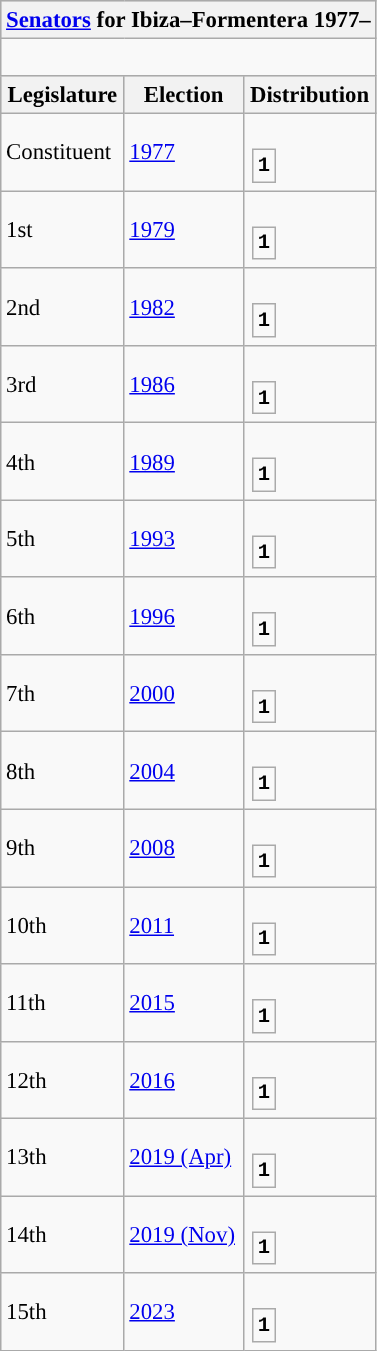<table class="wikitable" style="font-size:95%;">
<tr bgcolor="#CCCCCC">
<th colspan="3"><a href='#'>Senators</a> for Ibiza–Formentera 1977–</th>
</tr>
<tr>
<td colspan="3"><br>








</td>
</tr>
<tr bgcolor="#CCCCCC">
<th>Legislature</th>
<th>Election</th>
<th>Distribution</th>
</tr>
<tr>
<td>Constituent</td>
<td><a href='#'>1977</a></td>
<td><br><table style="width:1.5em; font-size:90%; text-align:center; font-family:Courier New;">
<tr style="font-weight:bold">
<td style="background:">1</td>
</tr>
</table>
</td>
</tr>
<tr>
<td>1st</td>
<td><a href='#'>1979</a></td>
<td><br><table style="width:1.5em; font-size:90%; text-align:center; font-family:Courier New;">
<tr style="font-weight:bold">
<td style="background:">1</td>
</tr>
</table>
</td>
</tr>
<tr>
<td>2nd</td>
<td><a href='#'>1982</a></td>
<td><br><table style="width:1.5em; font-size:90%; text-align:center; font-family:Courier New;">
<tr style="font-weight:bold">
<td style="background:">1</td>
</tr>
</table>
</td>
</tr>
<tr>
<td>3rd</td>
<td><a href='#'>1986</a></td>
<td><br><table style="width:1.5em; font-size:90%; text-align:center; font-family:Courier New;">
<tr style="font-weight:bold">
<td style="background:">1</td>
</tr>
</table>
</td>
</tr>
<tr>
<td>4th</td>
<td><a href='#'>1989</a></td>
<td><br><table style="width:1.5em; font-size:90%; text-align:center; font-family:Courier New;">
<tr style="font-weight:bold">
<td style="background:">1</td>
</tr>
</table>
</td>
</tr>
<tr>
<td>5th</td>
<td><a href='#'>1993</a></td>
<td><br><table style="width:1.5em; font-size:90%; text-align:center; font-family:Courier New;">
<tr style="font-weight:bold">
<td style="background:">1</td>
</tr>
</table>
</td>
</tr>
<tr>
<td>6th</td>
<td><a href='#'>1996</a></td>
<td><br><table style="width:1.5em; font-size:90%; text-align:center; font-family:Courier New;">
<tr style="font-weight:bold">
<td style="background:">1</td>
</tr>
</table>
</td>
</tr>
<tr>
<td>7th</td>
<td><a href='#'>2000</a></td>
<td><br><table style="width:1.5em; font-size:90%; text-align:center; font-family:Courier New;">
<tr style="font-weight:bold">
<td style="background:">1</td>
</tr>
</table>
</td>
</tr>
<tr>
<td>8th</td>
<td><a href='#'>2004</a></td>
<td><br><table style="width:1.5em; font-size:90%; text-align:center; font-family:Courier New;">
<tr style="font-weight:bold">
<td style="background:">1</td>
</tr>
</table>
</td>
</tr>
<tr>
<td>9th</td>
<td><a href='#'>2008</a></td>
<td><br><table style="width:1.5em; font-size:90%; text-align:center; font-family:Courier New;">
<tr style="font-weight:bold">
<td style="background:">1</td>
</tr>
</table>
</td>
</tr>
<tr>
<td>10th</td>
<td><a href='#'>2011</a></td>
<td><br><table style="width:1.5em; font-size:90%; text-align:center; font-family:Courier New;">
<tr style="font-weight:bold">
<td style="background:">1</td>
</tr>
</table>
</td>
</tr>
<tr>
<td>11th</td>
<td><a href='#'>2015</a></td>
<td><br><table style="width:1.5em; font-size:90%; text-align:center; font-family:Courier New;">
<tr style="font-weight:bold">
<td style="background:">1</td>
</tr>
</table>
</td>
</tr>
<tr>
<td>12th</td>
<td><a href='#'>2016</a></td>
<td><br><table style="width:1.5em; font-size:90%; text-align:center; font-family:Courier New;">
<tr style="font-weight:bold">
<td style="background:">1</td>
</tr>
</table>
</td>
</tr>
<tr>
<td>13th</td>
<td><a href='#'>2019 (Apr)</a></td>
<td><br><table style="width:1.5em; font-size:90%; text-align:center; font-family:Courier New;">
<tr style="font-weight:bold">
<td style="background:">1</td>
</tr>
</table>
</td>
</tr>
<tr>
<td>14th</td>
<td><a href='#'>2019 (Nov)</a></td>
<td><br><table style="width:1.5em; font-size:90%; text-align:center; font-family:Courier New;">
<tr style="font-weight:bold">
<td style="background:">1</td>
</tr>
</table>
</td>
</tr>
<tr>
<td>15th</td>
<td><a href='#'>2023</a></td>
<td><br><table style="width:1.5em; font-size:90%; text-align:center; font-family:Courier New;">
<tr style="font-weight:bold">
<td style="background:">1</td>
</tr>
</table>
</td>
</tr>
</table>
